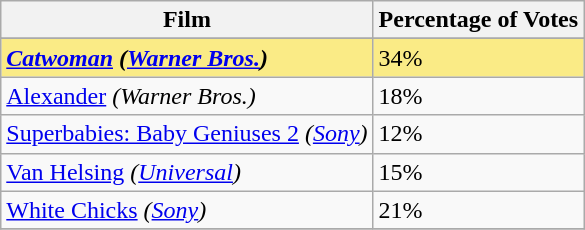<table class="wikitable sortable plainrowheaders" align="centre">
<tr>
<th>Film</th>
<th>Percentage of Votes</th>
</tr>
<tr>
</tr>
<tr style="background:#FAEB86;">
<td><strong><em><a href='#'>Catwoman</a><em> (<a href='#'>Warner Bros.</a>)<strong></td>
<td></strong>34%<strong></td>
</tr>
<tr>
<td></em><a href='#'>Alexander</a><em> (Warner Bros.)</td>
<td>18%</td>
</tr>
<tr>
<td></em><a href='#'>Superbabies: Baby Geniuses 2</a><em> (<a href='#'>Sony</a>)</td>
<td>12%</td>
</tr>
<tr>
<td></em><a href='#'>Van Helsing</a><em> (<a href='#'>Universal</a>)</td>
<td>15%</td>
</tr>
<tr>
<td></em><a href='#'>White Chicks</a><em> (<a href='#'>Sony</a>)</td>
<td>21%</td>
</tr>
<tr>
</tr>
</table>
